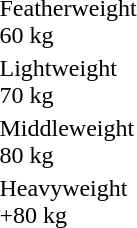<table>
<tr>
<td>Featherweight<br>60 kg</td>
<td></td>
<td></td>
<td></td>
</tr>
<tr>
<td>Lightweight<br>70 kg</td>
<td></td>
<td></td>
<td></td>
</tr>
<tr>
<td>Middleweight<br>80 kg</td>
<td></td>
<td></td>
<td></td>
</tr>
<tr>
<td>Heavyweight<br>+80 kg</td>
<td></td>
<td></td>
<td></td>
</tr>
</table>
